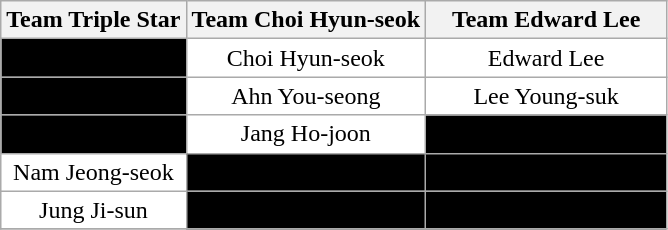<table class="wikitable" style="text-align:center">
<tr>
<th>Team Triple Star</th>
<th>Team Choi Hyun-seok</th>
<th>Team Edward Lee</th>
</tr>
<tr>
<td style="background:Black"><span>Triple Star</span></td>
<td style="background:White">Choi Hyun-seok</td>
<td style="background:White">Edward Lee</td>
</tr>
<tr>
<td style="background:Black"><span>Self-Made Chef</span></td>
<td style="background:White">Ahn You-seong</td>
<td style="background:White">Lee Young-suk</td>
</tr>
<tr>
<td style="background:Black"><span>Side Dish Chef</span></td>
<td style="background:White">Jang Ho-joon</td>
<td style="background:Black"><span>Master of School Meals</span></td>
</tr>
<tr>
<td style="background:White">Nam Jeong-seok</td>
<td style="background:Black"><span>Cooking Maniac</span></td>
<td style="background:Black"><span>Napoli Matfia</span></td>
</tr>
<tr>
<td style="background:White">Jung Ji-sun</td>
<td style="background:Black"><span>Auntie Omakase #1</span></td>
<td style="background:Black"><span>Comic Book Chef</span></td>
</tr>
<tr>
</tr>
</table>
